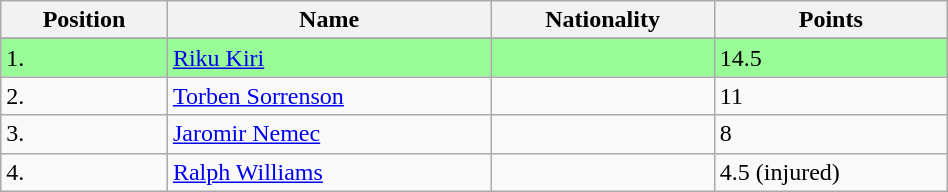<table class="wikitable" style="display: inline-table; width: 50%;">
<tr>
<th>Position</th>
<th>Name</th>
<th>Nationality</th>
<th>Points</th>
</tr>
<tr>
</tr>
<tr bgcolor=palegreen>
<td>1.</td>
<td><a href='#'>Riku Kiri</a></td>
<td></td>
<td>14.5</td>
</tr>
<tr>
<td>2.</td>
<td><a href='#'>Torben Sorrenson</a></td>
<td></td>
<td>11</td>
</tr>
<tr>
<td>3.</td>
<td><a href='#'>Jaromir Nemec</a></td>
<td></td>
<td>8</td>
</tr>
<tr>
<td>4.</td>
<td><a href='#'>Ralph Williams</a></td>
<td></td>
<td>4.5 (injured)</td>
</tr>
</table>
